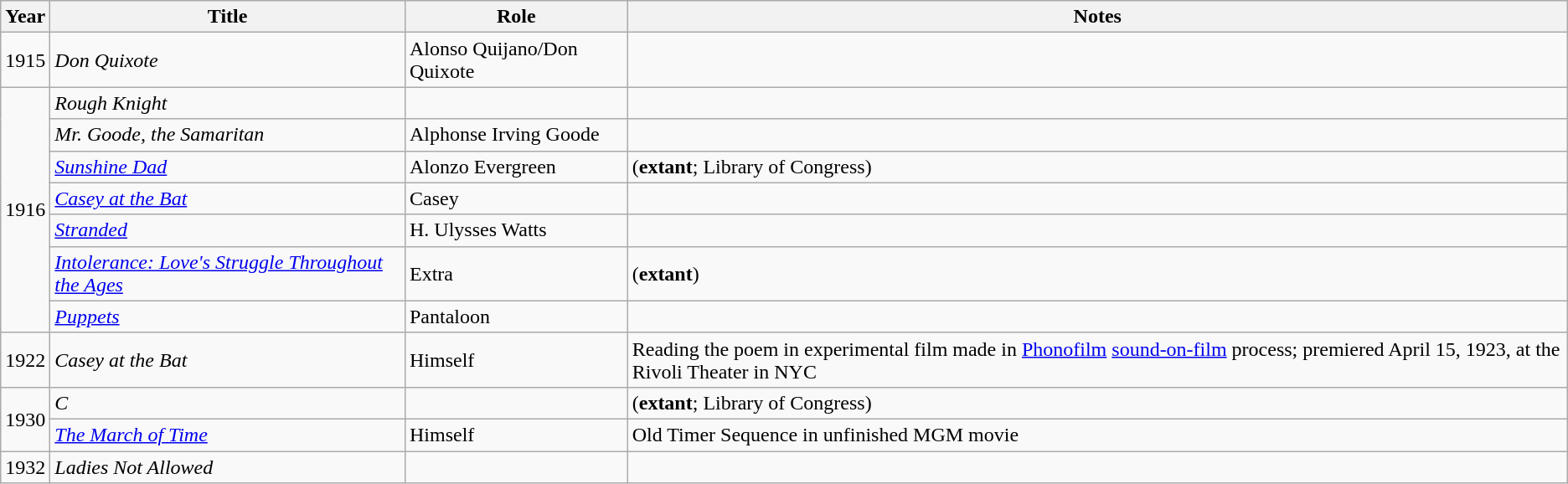<table class="wikitable sortable">
<tr>
<th>Year</th>
<th>Title</th>
<th>Role</th>
<th class="unsortable">Notes</th>
</tr>
<tr>
<td>1915</td>
<td><em>Don Quixote</em></td>
<td>Alonso Quijano/Don Quixote</td>
<td></td>
</tr>
<tr>
<td rowspan="7">1916</td>
<td><em>Rough Knight</em></td>
<td></td>
<td></td>
</tr>
<tr>
<td><em>Mr. Goode, the Samaritan</em></td>
<td>Alphonse Irving Goode</td>
<td></td>
</tr>
<tr>
<td><em><a href='#'>Sunshine Dad</a></em></td>
<td>Alonzo Evergreen</td>
<td>(<strong>extant</strong>; Library of Congress)</td>
</tr>
<tr>
<td><em><a href='#'>Casey at the Bat</a></em></td>
<td>Casey</td>
<td></td>
</tr>
<tr>
<td><em><a href='#'>Stranded</a></em></td>
<td>H. Ulysses Watts</td>
<td></td>
</tr>
<tr>
<td><em><a href='#'>Intolerance: Love's Struggle Throughout the Ages</a></em></td>
<td>Extra</td>
<td>(<strong>extant</strong>)</td>
</tr>
<tr>
<td><em><a href='#'>Puppets</a></em></td>
<td>Pantaloon</td>
<td></td>
</tr>
<tr>
<td>1922</td>
<td><em>Casey at the Bat</em></td>
<td>Himself</td>
<td>Reading the poem in experimental film made in <a href='#'>Phonofilm</a> <a href='#'>sound-on-film</a> process; premiered April 15, 1923, at the Rivoli Theater in NYC</td>
</tr>
<tr>
<td rowspan="2">1930</td>
<td><em>C</em></td>
<td></td>
<td>(<strong>extant</strong>; Library of Congress)</td>
</tr>
<tr>
<td><em><a href='#'>The March of Time</a></em></td>
<td>Himself</td>
<td>Old Timer Sequence in unfinished MGM movie</td>
</tr>
<tr>
<td>1932</td>
<td><em>Ladies Not Allowed</em></td>
<td></td>
<td></td>
</tr>
</table>
